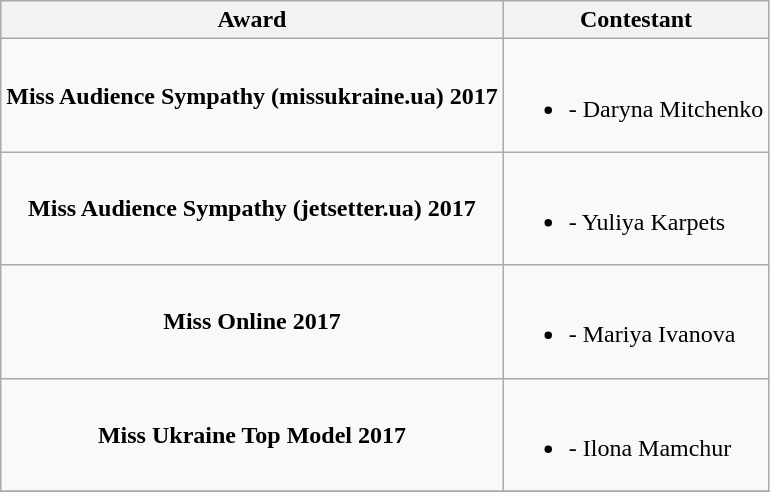<table class="wikitable sortable">
<tr>
<th>Award</th>
<th>Contestant</th>
</tr>
<tr>
<td style="text-align:center;"><strong>Miss Audience Sympathy (missukraine.ua) 2017</strong></td>
<td><br><ul><li><strong></strong> - Daryna Mitchenko</li></ul></td>
</tr>
<tr>
<td style="text-align:center;"><strong>Miss Audience Sympathy (jetsetter.ua) 2017</strong></td>
<td><br><ul><li><strong></strong> - Yuliya Karpets</li></ul></td>
</tr>
<tr>
<td style="text-align:center;"><strong>Miss Online 2017</strong></td>
<td><br><ul><li><strong></strong> - Mariya Ivanova</li></ul></td>
</tr>
<tr>
<td style="text-align:center;"><strong>Miss Ukraine Top Model 2017</strong></td>
<td><br><ul><li><strong></strong> - Ilona Mamchur</li></ul></td>
</tr>
<tr>
</tr>
</table>
